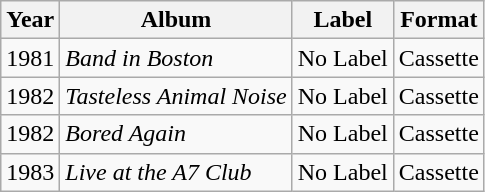<table class="wikitable">
<tr>
<th>Year</th>
<th>Album</th>
<th>Label</th>
<th>Format</th>
</tr>
<tr>
<td>1981</td>
<td><em>Band in Boston</em></td>
<td>No Label</td>
<td>Cassette</td>
</tr>
<tr>
<td>1982</td>
<td><em>Tasteless Animal Noise</em></td>
<td>No Label</td>
<td>Cassette</td>
</tr>
<tr>
<td>1982</td>
<td><em>Bored Again</em></td>
<td>No Label</td>
<td>Cassette</td>
</tr>
<tr>
<td>1983</td>
<td><em>Live at the A7 Club</em></td>
<td>No Label</td>
<td>Cassette</td>
</tr>
</table>
